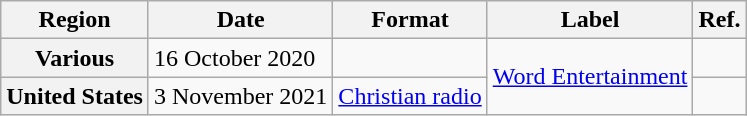<table class="wikitable plainrowheaders">
<tr>
<th scope="col">Region</th>
<th scope="col">Date</th>
<th scope="col">Format</th>
<th scope="col">Label</th>
<th scope="col">Ref.</th>
</tr>
<tr>
<th scope="row">Various</th>
<td>16 October 2020</td>
<td></td>
<td rowspan="2"><a href='#'>Word Entertainment</a></td>
<td></td>
</tr>
<tr>
<th scope="row">United States</th>
<td>3 November 2021</td>
<td><a href='#'>Christian radio</a></td>
<td></td>
</tr>
</table>
